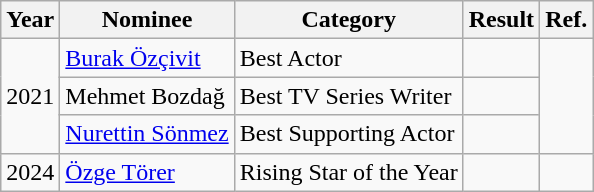<table class="wikitable">
<tr>
<th>Year</th>
<th>Nominee</th>
<th>Category</th>
<th>Result</th>
<th>Ref.</th>
</tr>
<tr>
<td rowspan="3">2021</td>
<td><a href='#'>Burak Özçivit</a></td>
<td Best Actor>Best Actor</td>
<td></td>
<td rowspan="3"></td>
</tr>
<tr>
<td>Mehmet Bozdağ</td>
<td>Best TV Series Writer</td>
<td></td>
</tr>
<tr>
<td><a href='#'>Nurettin Sönmez</a></td>
<td>Best Supporting Actor</td>
<td></td>
</tr>
<tr>
<td rowspan="3">2024</td>
<td><a href='#'>Özge Törer</a></td>
<td>Rising Star of the Year</td>
<td></td>
</tr>
</table>
